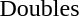<table>
<tr>
<td>Doubles</td>
<td></td>
<td></td>
<td><br></td>
</tr>
<tr>
</tr>
</table>
